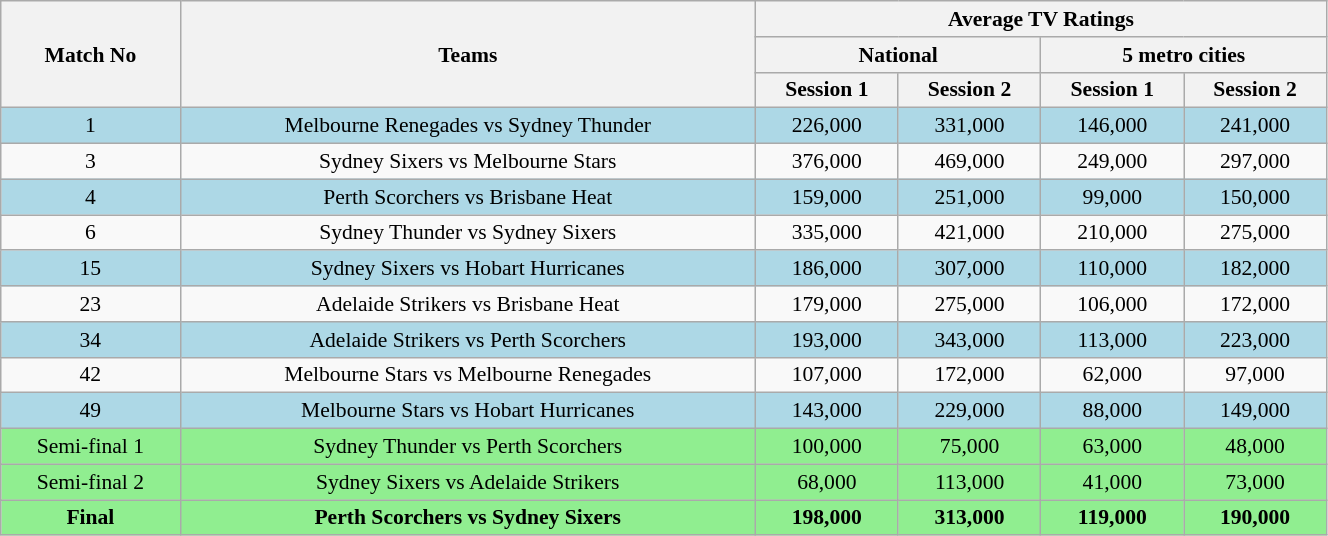<table class="wikitable sortable" style="text-align: center; font-size:90%; width:70%">
<tr>
<th rowspan=3>Match No</th>
<th rowspan=3>Teams</th>
<th colspan=4>Average TV Ratings</th>
</tr>
<tr>
<th colspan=2>National</th>
<th colspan=2>5 metro cities</th>
</tr>
<tr>
<th style="width: auto;">Session 1</th>
<th style="width: auto;">Session 2</th>
<th style="width: auto;">Session 1</th>
<th style="width: auto;">Session 2</th>
</tr>
<tr style="background:lightblue;">
<td>1</td>
<td>Melbourne Renegades vs Sydney Thunder </td>
<td>226,000</td>
<td>331,000</td>
<td>146,000</td>
<td>241,000</td>
</tr>
<tr>
<td>3</td>
<td>Sydney Sixers vs Melbourne Stars </td>
<td>376,000</td>
<td>469,000</td>
<td>249,000</td>
<td>297,000</td>
</tr>
<tr style="background:lightblue;">
<td>4</td>
<td>Perth Scorchers vs Brisbane Heat </td>
<td>159,000</td>
<td>251,000</td>
<td>99,000</td>
<td>150,000</td>
</tr>
<tr>
<td>6</td>
<td>Sydney Thunder vs Sydney Sixers </td>
<td>335,000</td>
<td>421,000</td>
<td>210,000</td>
<td>275,000</td>
</tr>
<tr style="background:lightblue;">
<td>15</td>
<td>Sydney Sixers vs Hobart Hurricanes </td>
<td>186,000</td>
<td>307,000</td>
<td>110,000</td>
<td>182,000</td>
</tr>
<tr>
<td>23</td>
<td>Adelaide Strikers vs Brisbane Heat </td>
<td>179,000</td>
<td>275,000</td>
<td>106,000</td>
<td>172,000</td>
</tr>
<tr style="background:lightblue;">
<td>34</td>
<td>Adelaide Strikers vs Perth Scorchers </td>
<td>193,000</td>
<td>343,000</td>
<td>113,000</td>
<td>223,000</td>
</tr>
<tr>
<td>42</td>
<td>Melbourne Stars vs Melbourne Renegades </td>
<td>107,000</td>
<td>172,000</td>
<td>62,000</td>
<td>97,000</td>
</tr>
<tr style="background:lightblue;">
<td>49</td>
<td>Melbourne Stars vs Hobart Hurricanes </td>
<td>143,000</td>
<td>229,000</td>
<td>88,000</td>
<td>149,000</td>
</tr>
<tr style="background:lightgreen;">
<td>Semi-final 1</td>
<td>Sydney Thunder vs Perth Scorchers </td>
<td>100,000</td>
<td>75,000</td>
<td>63,000</td>
<td>48,000</td>
</tr>
<tr style="background:lightgreen;">
<td>Semi-final 2</td>
<td>Sydney Sixers vs Adelaide Strikers </td>
<td>68,000</td>
<td>113,000</td>
<td>41,000</td>
<td>73,000</td>
</tr>
<tr style="background:lightgreen;">
<td><strong>Final</strong></td>
<td><strong>Perth Scorchers vs Sydney Sixers</strong> </td>
<td><strong>198,000</strong></td>
<td><strong>313,000</strong></td>
<td><strong>119,000</strong></td>
<td><strong>190,000</strong></td>
</tr>
</table>
